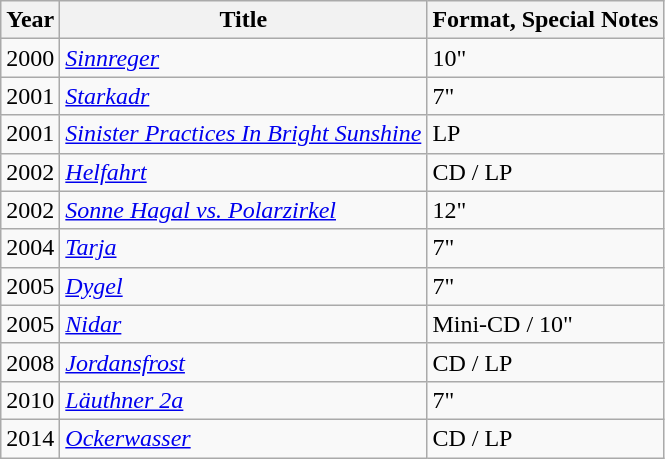<table class="wikitable">
<tr>
<th>Year</th>
<th>Title</th>
<th>Format, Special Notes</th>
</tr>
<tr>
<td>2000</td>
<td><em><a href='#'>Sinnreger</a></em></td>
<td>10"</td>
</tr>
<tr>
<td>2001</td>
<td><em><a href='#'>Starkadr</a></em></td>
<td>7"</td>
</tr>
<tr>
<td>2001</td>
<td><em><a href='#'>Sinister Practices In Bright Sunshine</a></em></td>
<td>LP</td>
</tr>
<tr>
<td>2002</td>
<td><em><a href='#'>Helfahrt</a></em></td>
<td>CD / LP</td>
</tr>
<tr>
<td>2002</td>
<td><em><a href='#'>Sonne Hagal vs. Polarzirkel</a></em></td>
<td>12"</td>
</tr>
<tr>
<td>2004</td>
<td><em><a href='#'>Tarja</a></em></td>
<td>7"</td>
</tr>
<tr>
<td>2005</td>
<td><em><a href='#'>Dygel</a></em></td>
<td>7"</td>
</tr>
<tr>
<td>2005</td>
<td><em><a href='#'>Nidar</a></em></td>
<td>Mini-CD / 10"</td>
</tr>
<tr>
<td>2008</td>
<td><em><a href='#'>Jordansfrost</a></em></td>
<td>CD / LP</td>
</tr>
<tr>
<td>2010</td>
<td><em><a href='#'>Läuthner 2a</a></em></td>
<td>7"</td>
</tr>
<tr>
<td>2014</td>
<td><em><a href='#'>Ockerwasser</a></em></td>
<td>CD / LP</td>
</tr>
</table>
